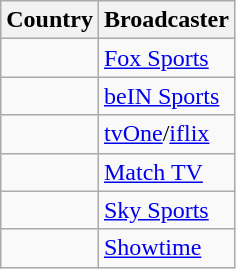<table class="wikitable">
<tr>
<th align=center>Country</th>
<th align=center>Broadcaster</th>
</tr>
<tr>
<td></td>
<td><a href='#'>Fox Sports</a></td>
</tr>
<tr>
<td></td>
<td><a href='#'>beIN Sports</a></td>
</tr>
<tr>
<td></td>
<td><a href='#'>tvOne</a>/<a href='#'>iflix</a></td>
</tr>
<tr>
<td></td>
<td><a href='#'>Match TV</a></td>
</tr>
<tr>
<td></td>
<td><a href='#'>Sky Sports</a></td>
</tr>
<tr>
<td></td>
<td><a href='#'>Showtime</a></td>
</tr>
</table>
